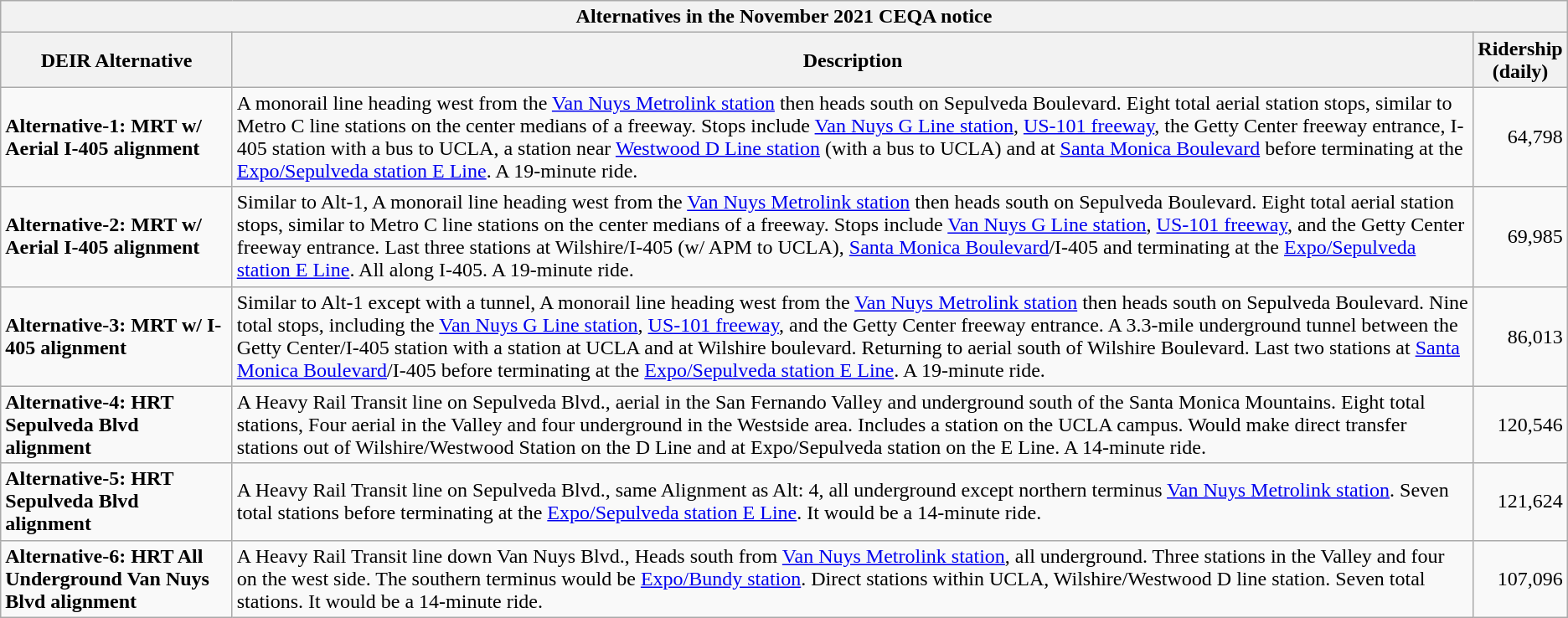<table class="wikitable mw-collapsible mw-collapsed">
<tr>
<th colspan = 3>Alternatives in the November 2021 CEQA notice</th>
</tr>
<tr>
<th>DEIR Alternative</th>
<th>Description</th>
<th>Ridership<br>(daily)</th>
</tr>
<tr>
<td><strong>Alternative-1: MRT w/ Aerial I-405 alignment</strong></td>
<td>A monorail line heading west from the <a href='#'>Van Nuys Metrolink station</a> then heads south on Sepulveda Boulevard. Eight total aerial station stops, similar to Metro C line stations on the center medians of a freeway. Stops include <a href='#'>Van Nuys G Line station</a>, <a href='#'>US-101 freeway</a>, the Getty Center freeway entrance, I-405 station with a bus to UCLA, a station near <a href='#'>Westwood D Line station</a> (with a bus to UCLA) and at <a href='#'>Santa Monica Boulevard</a> before terminating at the <a href='#'>Expo/Sepulveda station E Line</a>. A 19-minute ride.</td>
<td align="right">64,798</td>
</tr>
<tr>
<td><strong>Alternative-2: MRT w/ Aerial I-405 alignment</strong></td>
<td>Similar to Alt-1, A monorail line heading west from the <a href='#'>Van Nuys Metrolink station</a> then heads south on Sepulveda Boulevard. Eight total aerial station stops, similar to Metro C line stations on the center medians of a freeway. Stops include <a href='#'>Van Nuys G Line station</a>, <a href='#'>US-101 freeway</a>, and the Getty Center freeway entrance. Last three stations at Wilshire/I-405 (w/ APM to UCLA), <a href='#'>Santa Monica Boulevard</a>/I-405 and terminating at the <a href='#'>Expo/Sepulveda station E Line</a>. All along I-405. A 19-minute ride.</td>
<td align="right">69,985</td>
</tr>
<tr>
<td><strong>Alternative-3: MRT w/ I-405 alignment</strong></td>
<td>Similar to Alt-1 except with a tunnel, A monorail line heading west from the <a href='#'>Van Nuys Metrolink station</a> then heads south on Sepulveda Boulevard. Nine total stops, including the <a href='#'>Van Nuys G Line station</a>, <a href='#'>US-101 freeway</a>, and the Getty Center freeway entrance. A 3.3-mile underground tunnel between the Getty Center/I-405 station with a station at UCLA and at Wilshire boulevard. Returning to aerial south of Wilshire Boulevard. Last two stations at <a href='#'>Santa Monica Boulevard</a>/I-405 before terminating at the <a href='#'>Expo/Sepulveda station E Line</a>. A 19-minute ride.</td>
<td align="right">86,013</td>
</tr>
<tr>
<td><strong>Alternative-4: HRT Sepulveda Blvd alignment</strong></td>
<td>A Heavy Rail Transit line on Sepulveda Blvd., aerial in the San Fernando Valley and underground south of the Santa Monica Mountains. Eight total stations, Four aerial in the Valley and four underground in the Westside area. Includes a station on the UCLA campus. Would make direct transfer stations out of Wilshire/Westwood Station on the D Line and at Expo/Sepulveda station on the E Line. A 14-minute ride.</td>
<td align="right">120,546</td>
</tr>
<tr>
<td><strong>Alternative-5: HRT Sepulveda Blvd alignment</strong></td>
<td>A Heavy Rail Transit line on Sepulveda Blvd., same Alignment as Alt: 4, all underground except northern terminus <a href='#'>Van Nuys Metrolink station</a>. Seven total stations before terminating at the <a href='#'>Expo/Sepulveda station E Line</a>.  It would be a 14-minute ride.</td>
<td align="right">121,624</td>
</tr>
<tr>
<td><strong>Alternative-6: HRT All Underground Van Nuys Blvd alignment</strong></td>
<td>A Heavy Rail Transit line down Van Nuys Blvd., Heads south from <a href='#'>Van Nuys Metrolink station</a>, all underground. Three stations in the Valley and four on the west side. The southern terminus would be <a href='#'>Expo/Bundy station</a>. Direct stations within UCLA, Wilshire/Westwood D line station. Seven total stations. It would be a 14-minute ride.</td>
<td align="right">107,096</td>
</tr>
</table>
